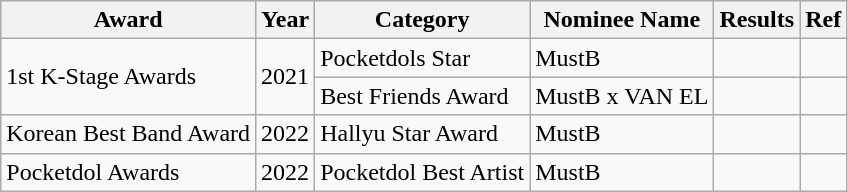<table class="wikitable">
<tr>
<th>Award</th>
<th>Year</th>
<th>Category</th>
<th>Nominee Name</th>
<th>Results</th>
<th>Ref</th>
</tr>
<tr>
<td rowspan="2">1st K-Stage Awards</td>
<td rowspan="2">2021</td>
<td>Pocketdols Star</td>
<td MustB>MustB</td>
<td></td>
<td></td>
</tr>
<tr>
<td>Best Friends Award</td>
<td MustB & >MustB x VAN EL</td>
<td></td>
<td></td>
</tr>
<tr>
<td>Korean Best Band Award</td>
<td>2022</td>
<td>Hallyu Star Award</td>
<td MustB>MustB</td>
<td></td>
<td></td>
</tr>
<tr>
<td>Pocketdol Awards</td>
<td>2022</td>
<td>Pocketdol Best Artist</td>
<td MustB>MustB</td>
<td></td>
<td></td>
</tr>
</table>
